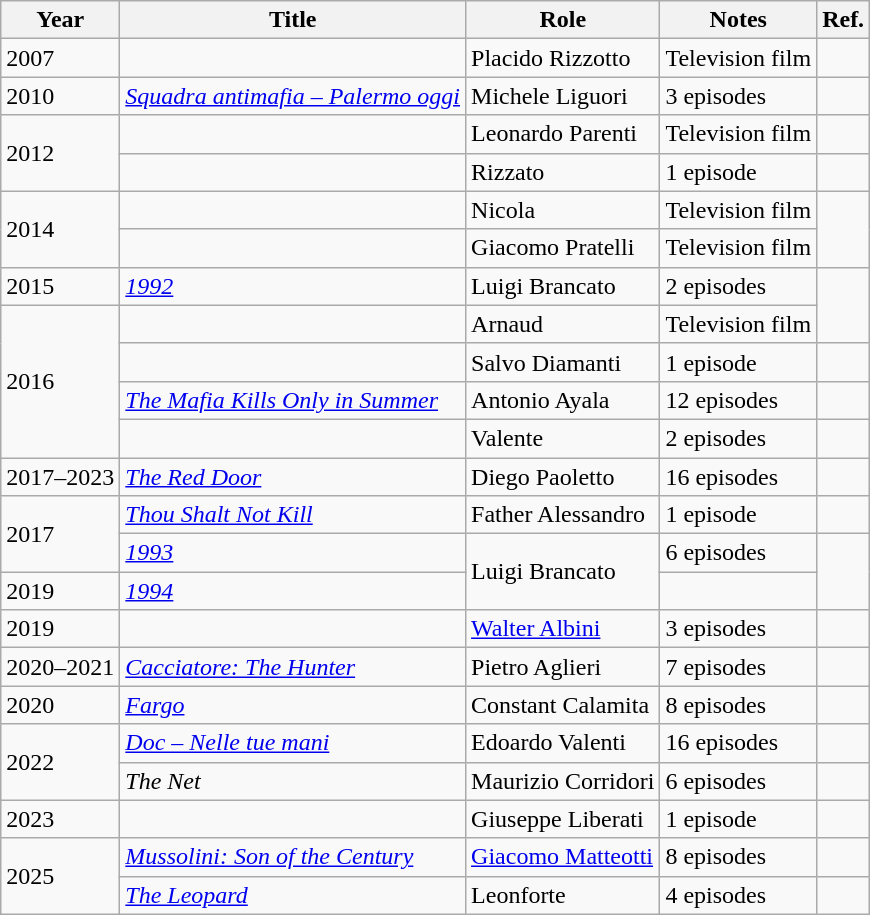<table class="wikitable">
<tr>
<th>Year</th>
<th>Title</th>
<th>Role</th>
<th class="unsortable">Notes</th>
<th>Ref.</th>
</tr>
<tr>
<td>2007</td>
<td><em></em></td>
<td>Placido Rizzotto</td>
<td>Television film</td>
<td></td>
</tr>
<tr>
<td>2010</td>
<td><em><a href='#'>Squadra antimafia – Palermo oggi</a></em></td>
<td>Michele Liguori</td>
<td>3 episodes</td>
<td></td>
</tr>
<tr>
<td rowspan="2">2012</td>
<td><em></em></td>
<td>Leonardo Parenti</td>
<td>Television film</td>
<td></td>
</tr>
<tr>
<td><em></em></td>
<td>Rizzato</td>
<td>1 episode</td>
<td></td>
</tr>
<tr>
<td rowspan="2">2014</td>
<td><em></em></td>
<td>Nicola</td>
<td>Television film</td>
<td rowspan="2"></td>
</tr>
<tr>
<td><em></em></td>
<td>Giacomo Pratelli</td>
<td>Television film</td>
</tr>
<tr>
<td>2015</td>
<td><em><a href='#'>1992</a></em></td>
<td>Luigi Brancato</td>
<td>2 episodes</td>
<td rowspan="2"></td>
</tr>
<tr>
<td rowspan="4">2016</td>
<td><em></em></td>
<td>Arnaud</td>
<td>Television film</td>
</tr>
<tr>
<td><em></em></td>
<td>Salvo Diamanti</td>
<td>1 episode</td>
<td></td>
</tr>
<tr>
<td><em><a href='#'>The Mafia Kills Only in Summer</a></em></td>
<td>Antonio Ayala</td>
<td>12 episodes</td>
<td></td>
</tr>
<tr>
<td><em></em></td>
<td>Valente</td>
<td>2 episodes</td>
<td></td>
</tr>
<tr>
<td>2017–2023</td>
<td><em><a href='#'>The Red Door</a></em></td>
<td>Diego Paoletto</td>
<td>16 episodes</td>
<td></td>
</tr>
<tr>
<td rowspan="2">2017</td>
<td><em><a href='#'>Thou Shalt Not Kill</a></em></td>
<td>Father Alessandro</td>
<td>1 episode</td>
<td></td>
</tr>
<tr>
<td><em><a href='#'>1993</a></em></td>
<td rowspan="2">Luigi Brancato</td>
<td>6 episodes</td>
<td rowspan="2"></td>
</tr>
<tr>
<td>2019</td>
<td><em><a href='#'>1994</a></em></td>
<td></td>
</tr>
<tr>
<td>2019</td>
<td><em></em></td>
<td><a href='#'>Walter Albini</a></td>
<td>3 episodes</td>
<td></td>
</tr>
<tr>
<td>2020–2021</td>
<td><em><a href='#'>Cacciatore: The Hunter</a></em></td>
<td>Pietro Aglieri</td>
<td>7 episodes</td>
<td></td>
</tr>
<tr>
<td>2020</td>
<td><em><a href='#'>Fargo</a></em></td>
<td>Constant Calamita</td>
<td>8 episodes</td>
<td></td>
</tr>
<tr>
<td rowspan="2">2022</td>
<td><em><a href='#'>Doc – Nelle tue mani</a></em></td>
<td>Edoardo Valenti</td>
<td>16 episodes</td>
<td></td>
</tr>
<tr>
<td><em>The Net</em></td>
<td>Maurizio Corridori</td>
<td>6 episodes</td>
<td></td>
</tr>
<tr>
<td>2023</td>
<td><em></em></td>
<td>Giuseppe Liberati</td>
<td>1 episode</td>
<td></td>
</tr>
<tr>
<td rowspan="2">2025</td>
<td><em><a href='#'>Mussolini: Son of the Century</a></em></td>
<td><a href='#'>Giacomo Matteotti</a></td>
<td>8 episodes</td>
<td></td>
</tr>
<tr>
<td><em><a href='#'>The Leopard</a></em></td>
<td>Leonforte</td>
<td>4 episodes</td>
<td></td>
</tr>
</table>
